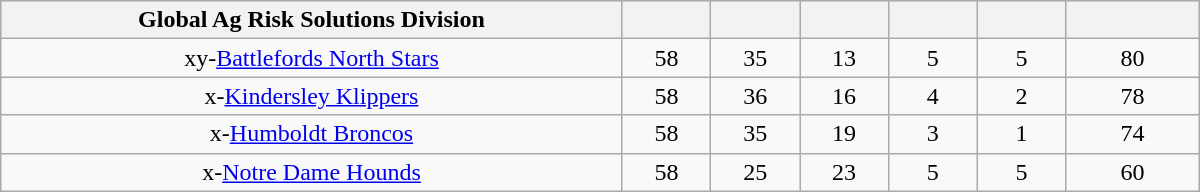<table class="wikitable" style="text-align:center; width:50em">
<tr bgcolor="#DDDDFF">
<th width="35%">Global Ag Risk Solutions Division</th>
<th width="5%"></th>
<th width="5%"></th>
<th width="5%"></th>
<th width="5%"></th>
<th width="5%"></th>
<th width="7.5%"></th>
</tr>
<tr>
<td>xy-<a href='#'>Battlefords North Stars</a></td>
<td>58</td>
<td>35</td>
<td>13</td>
<td>5</td>
<td>5</td>
<td>80</td>
</tr>
<tr>
<td>x-<a href='#'>Kindersley Klippers</a></td>
<td>58</td>
<td>36</td>
<td>16</td>
<td>4</td>
<td>2</td>
<td>78</td>
</tr>
<tr>
<td>x-<a href='#'>Humboldt Broncos</a></td>
<td>58</td>
<td>35</td>
<td>19</td>
<td>3</td>
<td>1</td>
<td>74</td>
</tr>
<tr>
<td>x-<a href='#'>Notre Dame Hounds</a></td>
<td>58</td>
<td>25</td>
<td>23</td>
<td>5</td>
<td>5</td>
<td>60</td>
</tr>
</table>
